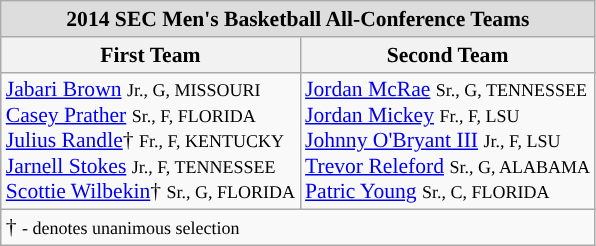<table class="wikitable" style="white-space:nowrap; font-size:90%;">
<tr>
<td colspan="7" style="text-align:center; background:#ddd;"><strong>2014 SEC Men's Basketball All-Conference Teams</strong></td>
</tr>
<tr>
<th>First Team</th>
<th>Second Team</th>
</tr>
<tr>
<td><a href='#'>Jabari Brown</a> <small>Jr., G, MISSOURI</small><br><a href='#'>Casey Prather</a> <small>Sr., F, FLORIDA</small><br><a href='#'>Julius Randle</a>† <small>Fr., F, KENTUCKY</small><br><a href='#'>Jarnell Stokes</a> <small>Jr., F, TENNESSEE</small><br><a href='#'>Scottie Wilbekin</a>† <small>Sr., G, FLORIDA</small><br></td>
<td><a href='#'>Jordan McRae</a> <small>Sr., G, TENNESSEE</small><br><a href='#'>Jordan Mickey</a> <small>Fr., F, LSU</small><br><a href='#'>Johnny O'Bryant III</a> <small>Jr., F, LSU</small><br><a href='#'>Trevor Releford</a> <small>Sr., G, ALABAMA</small><br><a href='#'>Patric Young</a> <small>Sr., C, FLORIDA</small><br></td>
</tr>
<tr>
<td colspan="5" style="text-align:left;">† <small>- denotes unanimous selection</small></td>
</tr>
</table>
